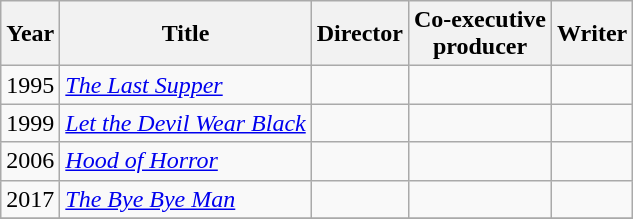<table class="wikitable">
<tr>
<th>Year</th>
<th>Title</th>
<th>Director</th>
<th>Co-executive<br>producer</th>
<th>Writer</th>
</tr>
<tr>
<td>1995</td>
<td><em><a href='#'>The Last Supper</a></em></td>
<td></td>
<td></td>
<td></td>
</tr>
<tr>
<td>1999</td>
<td><em><a href='#'>Let the Devil Wear Black</a></em></td>
<td></td>
<td></td>
<td></td>
</tr>
<tr>
<td>2006</td>
<td><em><a href='#'>Hood of Horror</a></em></td>
<td></td>
<td></td>
<td></td>
</tr>
<tr>
<td>2017</td>
<td><em><a href='#'>The Bye Bye Man</a></em></td>
<td></td>
<td></td>
<td></td>
</tr>
<tr>
</tr>
</table>
